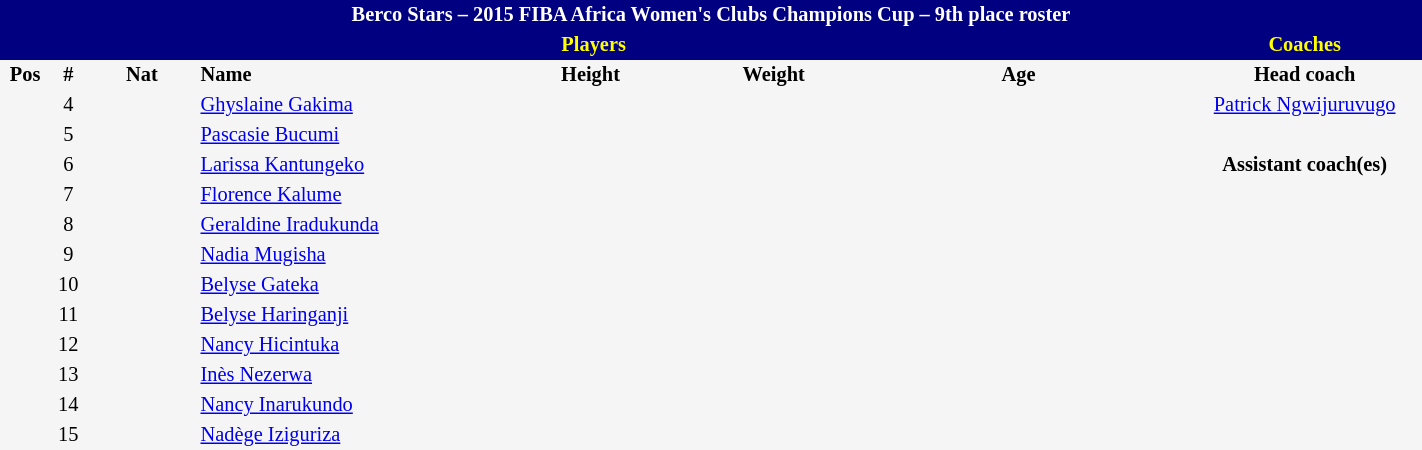<table border=0 cellpadding=2 cellspacing=0  |- bgcolor=#f5f5f5 style="text-align:center; font-size:85%;" width=75%>
<tr>
<td colspan="8" style="background: navy; color: white"><strong>Berco Stars – 2015 FIBA Africa Women's Clubs Champions Cup – 9th place roster</strong></td>
</tr>
<tr>
<td colspan="7" style="background: navy; color: yellow"><strong>Players</strong></td>
<td style="background: navy; color: yellow"><strong>Coaches</strong></td>
</tr>
<tr style="background=#f5f5f5; color: black">
<th width=5px>Pos</th>
<th width=5px>#</th>
<th width=50px>Nat</th>
<th width=135px align=left>Name</th>
<th width=100px>Height</th>
<th width=70px>Weight</th>
<th width=160px>Age</th>
<th width=110px>Head coach</th>
</tr>
<tr>
<td></td>
<td>4</td>
<td></td>
<td align=left><a href='#'>Ghyslaine Gakima</a></td>
<td></td>
<td></td>
<td><span></span></td>
<td> <a href='#'>Patrick Ngwijuruvugo</a></td>
</tr>
<tr>
<td></td>
<td>5</td>
<td></td>
<td align=left><a href='#'>Pascasie Bucumi</a></td>
<td></td>
<td></td>
<td><span></span></td>
</tr>
<tr>
<td></td>
<td>6</td>
<td></td>
<td align=left><a href='#'>Larissa Kantungeko</a></td>
<td></td>
<td></td>
<td><span></span></td>
<td><strong>Assistant coach(es)</strong></td>
</tr>
<tr>
<td></td>
<td>7</td>
<td></td>
<td align=left><a href='#'>Florence Kalume</a></td>
<td></td>
<td></td>
<td><span></span></td>
</tr>
<tr>
<td></td>
<td>8</td>
<td></td>
<td align=left><a href='#'>Geraldine Iradukunda</a></td>
<td></td>
<td></td>
<td><span></span></td>
</tr>
<tr>
<td></td>
<td>9</td>
<td></td>
<td align=left><a href='#'>Nadia Mugisha</a></td>
<td></td>
<td></td>
<td><span></span></td>
</tr>
<tr>
<td></td>
<td>10</td>
<td></td>
<td align=left><a href='#'>Belyse Gateka</a></td>
<td></td>
<td></td>
<td><span></span></td>
</tr>
<tr>
<td></td>
<td>11</td>
<td></td>
<td align=left><a href='#'>Belyse Haringanji</a></td>
<td></td>
<td></td>
<td><span></span></td>
</tr>
<tr>
<td></td>
<td>12</td>
<td></td>
<td align=left><a href='#'>Nancy Hicintuka</a></td>
<td></td>
<td></td>
<td><span></span></td>
</tr>
<tr>
<td></td>
<td>13</td>
<td></td>
<td align=left><a href='#'>Inès Nezerwa</a></td>
<td></td>
<td></td>
<td><span></span></td>
</tr>
<tr>
<td></td>
<td>14</td>
<td></td>
<td align=left><a href='#'>Nancy Inarukundo</a></td>
<td></td>
<td></td>
<td><span></span></td>
</tr>
<tr>
<td></td>
<td>15</td>
<td></td>
<td align=left><a href='#'>Nadège Iziguriza</a></td>
<td></td>
<td></td>
<td><span></span></td>
</tr>
</table>
